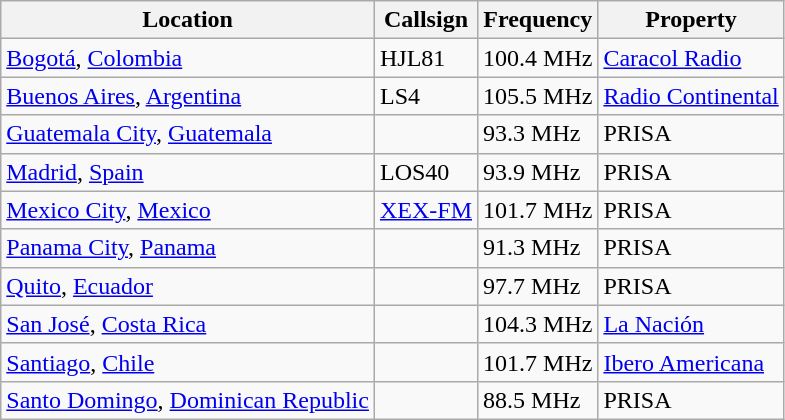<table class="wikitable">
<tr>
<th>Location</th>
<th>Callsign</th>
<th>Frequency</th>
<th>Property</th>
</tr>
<tr>
<td><a href='#'>Bogotá</a>, <a href='#'>Colombia</a></td>
<td>HJL81</td>
<td>100.4 MHz</td>
<td><a href='#'>Caracol Radio</a></td>
</tr>
<tr>
<td><a href='#'>Buenos Aires</a>, <a href='#'>Argentina</a></td>
<td>LS4</td>
<td>105.5 MHz</td>
<td><a href='#'>Radio Continental</a></td>
</tr>
<tr>
<td><a href='#'>Guatemala City</a>, <a href='#'>Guatemala</a></td>
<td></td>
<td>93.3 MHz</td>
<td>PRISA</td>
</tr>
<tr>
<td><a href='#'>Madrid</a>, <a href='#'>Spain</a></td>
<td>LOS40</td>
<td>93.9 MHz</td>
<td>PRISA</td>
</tr>
<tr>
<td><a href='#'>Mexico City</a>, <a href='#'>Mexico</a></td>
<td><a href='#'>XEX-FM</a></td>
<td>101.7 MHz</td>
<td>PRISA</td>
</tr>
<tr>
<td><a href='#'>Panama City</a>, <a href='#'>Panama</a></td>
<td></td>
<td>91.3 MHz</td>
<td>PRISA</td>
</tr>
<tr>
<td><a href='#'>Quito</a>, <a href='#'>Ecuador</a></td>
<td></td>
<td>97.7 MHz</td>
<td>PRISA</td>
</tr>
<tr>
<td><a href='#'>San José</a>, <a href='#'>Costa Rica</a></td>
<td></td>
<td>104.3 MHz</td>
<td><a href='#'>La Nación</a></td>
</tr>
<tr>
<td><a href='#'>Santiago</a>, <a href='#'>Chile</a></td>
<td></td>
<td>101.7 MHz</td>
<td><a href='#'>Ibero Americana</a></td>
</tr>
<tr>
<td><a href='#'>Santo Domingo</a>, <a href='#'>Dominican Republic</a></td>
<td></td>
<td>88.5 MHz</td>
<td>PRISA</td>
</tr>
</table>
